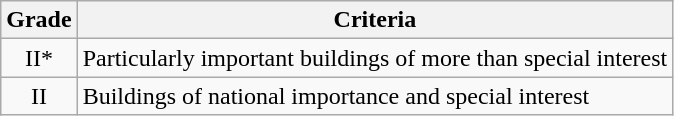<table class="wikitable">
<tr>
<th>Grade</th>
<th>Criteria</th>
</tr>
<tr>
<td align="center" >II*</td>
<td>Particularly important buildings of more than special interest</td>
</tr>
<tr>
<td align="center" >II</td>
<td>Buildings of national importance and special interest</td>
</tr>
</table>
